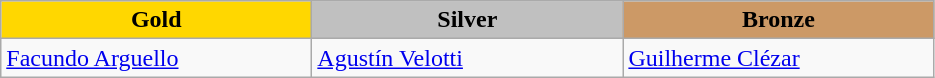<table class="wikitable" style="text-align:left">
<tr align="center">
<td width=200 bgcolor=gold><strong>Gold</strong></td>
<td width=200 bgcolor=silver><strong>Silver</strong></td>
<td width=200 bgcolor=CC9966><strong>Bronze</strong></td>
</tr>
<tr>
<td><a href='#'>Facundo Arguello</a><br><em></em></td>
<td><a href='#'>Agustín Velotti</a><br><em></em></td>
<td><a href='#'>Guilherme Clézar</a><br><em></em></td>
</tr>
</table>
